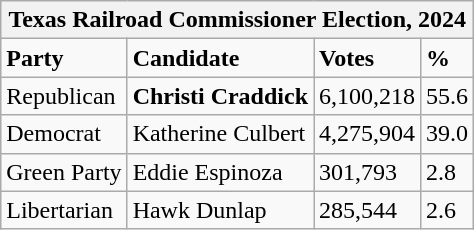<table class="wikitable">
<tr>
<th colspan="4">Texas Railroad Commissioner Election, 2024 </th>
</tr>
<tr>
<td><strong>Party</strong></td>
<td><strong>Candidate</strong></td>
<td><strong>Votes</strong></td>
<td><strong>%</strong></td>
</tr>
<tr>
<td>Republican</td>
<td><strong>Christi Craddick</strong></td>
<td>6,100,218</td>
<td>55.6</td>
</tr>
<tr>
<td>Democrat</td>
<td>Katherine Culbert</td>
<td>4,275,904</td>
<td>39.0</td>
</tr>
<tr>
<td>Green Party</td>
<td>Eddie Espinoza</td>
<td>301,793</td>
<td>2.8</td>
</tr>
<tr>
<td>Libertarian</td>
<td>Hawk Dunlap</td>
<td>285,544</td>
<td>2.6</td>
</tr>
</table>
